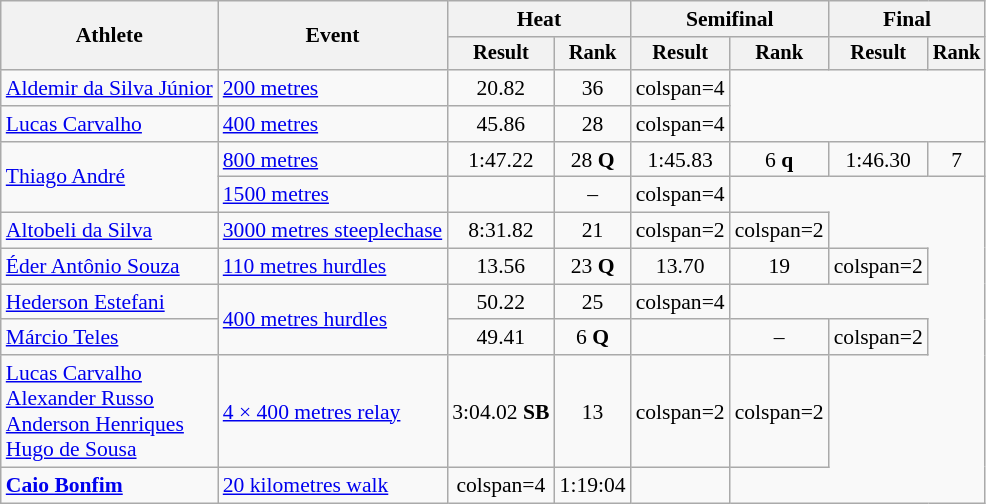<table class=wikitable style=font-size:90%>
<tr>
<th rowspan=2>Athlete</th>
<th rowspan=2>Event</th>
<th colspan=2>Heat</th>
<th colspan=2>Semifinal</th>
<th colspan=2>Final</th>
</tr>
<tr style=font-size:95%>
<th>Result</th>
<th>Rank</th>
<th>Result</th>
<th>Rank</th>
<th>Result</th>
<th>Rank</th>
</tr>
<tr align=center>
<td align=left><a href='#'>Aldemir da Silva Júnior</a></td>
<td align=left><a href='#'>200 metres</a></td>
<td>20.82</td>
<td>36</td>
<td>colspan=4 </td>
</tr>
<tr align=center>
<td align=left><a href='#'>Lucas Carvalho</a></td>
<td align=left><a href='#'>400 metres</a></td>
<td>45.86</td>
<td>28</td>
<td>colspan=4 </td>
</tr>
<tr align=center>
<td align=left rowspan=2><a href='#'>Thiago André</a></td>
<td align=left><a href='#'>800 metres</a></td>
<td>1:47.22</td>
<td>28 <strong>Q</strong></td>
<td>1:45.83</td>
<td>6 <strong>q</strong></td>
<td>1:46.30</td>
<td>7</td>
</tr>
<tr align=center>
<td align=left><a href='#'>1500 metres</a></td>
<td></td>
<td>–</td>
<td>colspan=4 </td>
</tr>
<tr align=center>
<td align=left><a href='#'>Altobeli da Silva</a></td>
<td align=left><a href='#'>3000 metres steeplechase</a></td>
<td>8:31.82</td>
<td>21</td>
<td>colspan=2 </td>
<td>colspan=2 </td>
</tr>
<tr align=center>
<td align=left><a href='#'>Éder Antônio Souza</a></td>
<td align=left><a href='#'>110 metres hurdles</a></td>
<td>13.56</td>
<td>23 <strong>Q</strong></td>
<td>13.70</td>
<td>19</td>
<td>colspan=2 </td>
</tr>
<tr align=center>
<td align=left><a href='#'>Hederson Estefani</a></td>
<td align=left rowspan=2><a href='#'>400 metres hurdles</a></td>
<td>50.22</td>
<td>25</td>
<td>colspan=4 </td>
</tr>
<tr align=center>
<td align=left><a href='#'>Márcio Teles</a></td>
<td>49.41</td>
<td>6 <strong>Q</strong></td>
<td></td>
<td>–</td>
<td>colspan=2 </td>
</tr>
<tr align=center>
<td align=left><a href='#'>Lucas Carvalho</a><br><a href='#'>Alexander Russo</a><br><a href='#'>Anderson Henriques</a><br><a href='#'>Hugo de Sousa</a></td>
<td align=left><a href='#'>4 × 400 metres relay</a></td>
<td>3:04.02 <strong>SB</strong></td>
<td>13</td>
<td>colspan=2 </td>
<td>colspan=2 </td>
</tr>
<tr align=center>
<td align=left><strong><a href='#'>Caio Bonfim</a></strong></td>
<td align=left><a href='#'>20 kilometres walk</a></td>
<td>colspan=4 </td>
<td>1:19:04 </td>
<td></td>
</tr>
</table>
